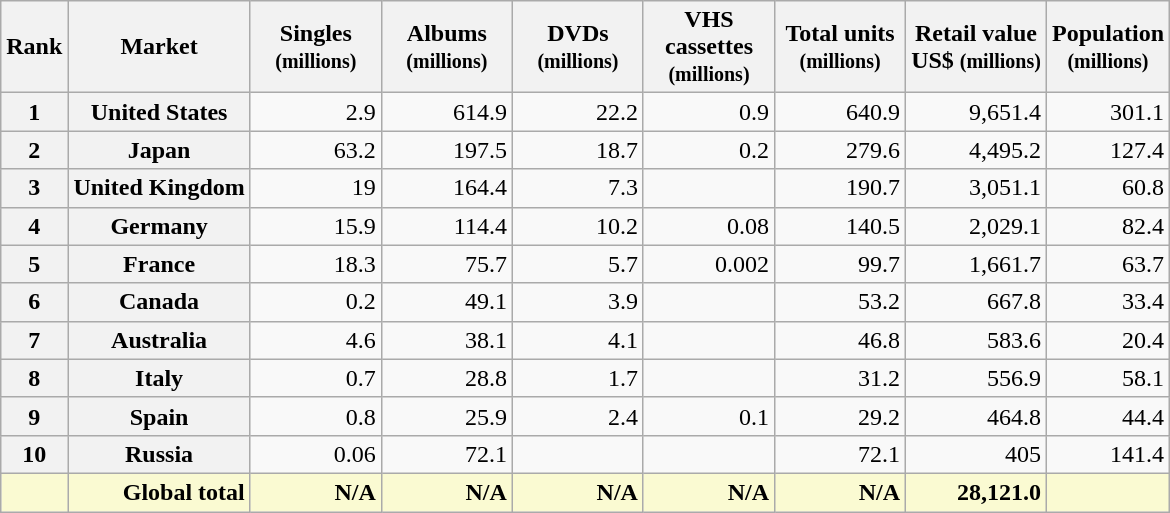<table class="wikitable plainrowheaders sortable" style="text-align:right;">
<tr>
<th scope="col">Rank</th>
<th scope="col">Market</th>
<th scope="col" style="width:5em;">Singles <br><small>(millions)</small></th>
<th scope="col" style="width:5em;">Albums <br><small>(millions)</small></th>
<th scope="col" style="width:5em;">DVDs <br><small>(millions)</small></th>
<th scope="col" style="width:5em;">VHS cassettes <br><small>(millions)</small></th>
<th scope="col" style="width:5em;">Total units <br><small>(millions)</small></th>
<th scope="col">Retail value<br>US$ <small>(millions)</small></th>
<th scope="col">Population<br><small>(millions)</small></th>
</tr>
<tr>
<th>1</th>
<th scope="row">United States</th>
<td>2.9</td>
<td>614.9</td>
<td>22.2</td>
<td>0.9</td>
<td>640.9</td>
<td>9,651.4</td>
<td>301.1</td>
</tr>
<tr>
<th>2</th>
<th scope="row">Japan</th>
<td>63.2</td>
<td>197.5</td>
<td>18.7</td>
<td>0.2</td>
<td>279.6</td>
<td>4,495.2</td>
<td>127.4</td>
</tr>
<tr>
<th>3</th>
<th scope="row">United Kingdom</th>
<td>19</td>
<td>164.4</td>
<td>7.3</td>
<td></td>
<td>190.7</td>
<td>3,051.1</td>
<td>60.8</td>
</tr>
<tr>
<th>4</th>
<th scope="row">Germany</th>
<td>15.9</td>
<td>114.4</td>
<td>10.2</td>
<td>0.08</td>
<td>140.5</td>
<td>2,029.1</td>
<td>82.4</td>
</tr>
<tr>
<th>5</th>
<th scope="row">France</th>
<td>18.3</td>
<td>75.7</td>
<td>5.7</td>
<td>0.002</td>
<td>99.7</td>
<td>1,661.7</td>
<td>63.7</td>
</tr>
<tr>
<th>6</th>
<th scope="row">Canada</th>
<td>0.2</td>
<td>49.1</td>
<td>3.9</td>
<td></td>
<td>53.2</td>
<td>667.8</td>
<td>33.4</td>
</tr>
<tr>
<th>7</th>
<th scope="row">Australia</th>
<td>4.6</td>
<td>38.1</td>
<td>4.1</td>
<td></td>
<td>46.8</td>
<td>583.6</td>
<td>20.4</td>
</tr>
<tr>
<th>8</th>
<th scope="row">Italy</th>
<td>0.7</td>
<td>28.8</td>
<td>1.7</td>
<td></td>
<td>31.2</td>
<td>556.9</td>
<td>58.1</td>
</tr>
<tr>
<th>9</th>
<th scope="row">Spain</th>
<td>0.8</td>
<td>25.9</td>
<td>2.4</td>
<td>0.1</td>
<td>29.2</td>
<td>464.8</td>
<td>44.4</td>
</tr>
<tr>
<th>10</th>
<th scope="row">Russia</th>
<td>0.06</td>
<td>72.1</td>
<td></td>
<td></td>
<td>72.1</td>
<td>405</td>
<td>141.4</td>
</tr>
<tr class="sortbottom" style="background-color:#FAFAD2; font-weight:bold;">
<td></td>
<td>Global total</td>
<td>N/A</td>
<td>N/A</td>
<td>N/A</td>
<td>N/A</td>
<td>N/A</td>
<td>28,121.0</td>
<td></td>
</tr>
</table>
